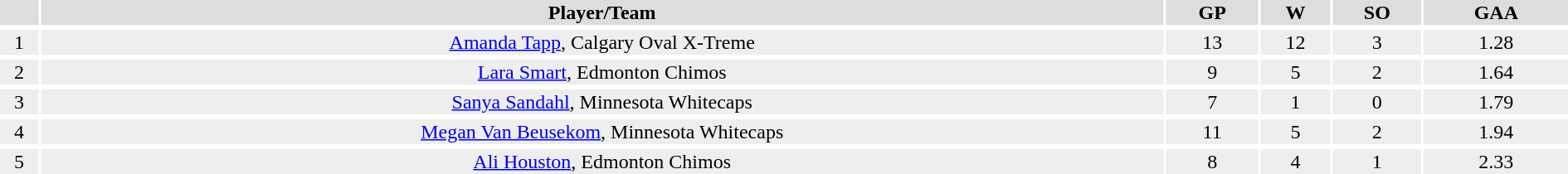<table width=100%>
<tr>
<th colspan=2></th>
</tr>
<tr bgcolor="#dddddd">
<th !width=10%></th>
<th !width=5%>Player/Team</th>
<th !width=5%>GP</th>
<th !width=5%>W</th>
<th !width=5%>SO</th>
<th !width=5%>GAA</th>
</tr>
<tr>
</tr>
<tr bgcolor="#eeeeee">
<td align=center>1</td>
<td align=center><a href='#'>Amanda Tapp</a>, Calgary Oval X-Treme</td>
<td align=center>13</td>
<td align=center>12</td>
<td align=center>3</td>
<td align=center>1.28</td>
</tr>
<tr>
</tr>
<tr bgcolor="#eeeeee">
<td align=center>2</td>
<td align=center><a href='#'>Lara Smart</a>, Edmonton Chimos</td>
<td align=center>9</td>
<td align=center>5</td>
<td align=center>2</td>
<td align=center>1.64</td>
</tr>
<tr>
</tr>
<tr bgcolor="#eeeeee">
<td align=center>3</td>
<td align=center><a href='#'>Sanya Sandahl</a>, Minnesota Whitecaps</td>
<td align=center>7</td>
<td align=center>1</td>
<td align=center>0</td>
<td align=center>1.79</td>
</tr>
<tr>
</tr>
<tr bgcolor="#eeeeee">
<td align=center>4</td>
<td align=center><a href='#'>Megan Van Beusekom</a>, Minnesota Whitecaps</td>
<td align=center>11</td>
<td align=center>5</td>
<td align=center>2</td>
<td align=center>1.94</td>
</tr>
<tr>
</tr>
<tr bgcolor="#eeeeee">
<td align=center>5</td>
<td align=center><a href='#'>Ali Houston</a>, Edmonton Chimos</td>
<td align=center>8</td>
<td align=center>4</td>
<td align=center>1</td>
<td align=center>2.33</td>
</tr>
<tr>
</tr>
</table>
